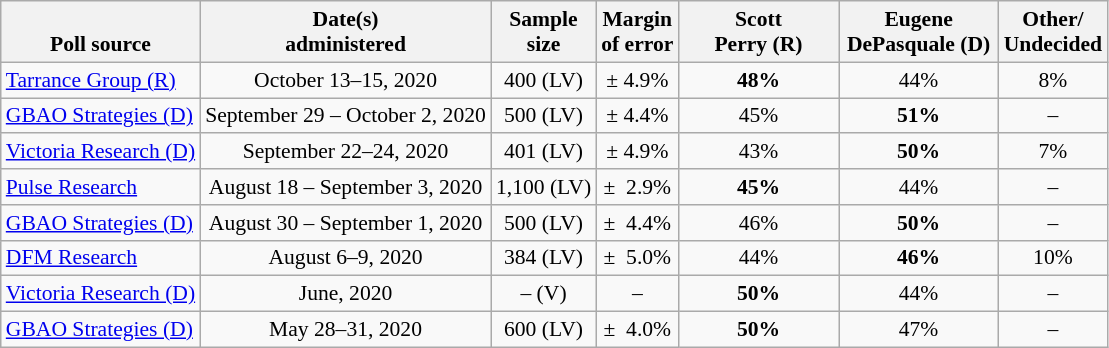<table class="wikitable" style="font-size:90%;text-align:center;">
<tr valign=bottom>
<th>Poll source</th>
<th>Date(s)<br>administered</th>
<th>Sample<br>size</th>
<th>Margin<br>of error</th>
<th style="width:100px;">Scott<br>Perry (R)</th>
<th style="width:100px;">Eugene<br>DePasquale (D)</th>
<th>Other/<br>Undecided</th>
</tr>
<tr>
<td style="text-align:left;"><a href='#'>Tarrance Group (R)</a></td>
<td>October 13–15, 2020</td>
<td>400 (LV)</td>
<td>± 4.9%</td>
<td><strong>48%</strong></td>
<td>44%</td>
<td>8%</td>
</tr>
<tr>
<td style="text-align:left;"><a href='#'>GBAO Strategies (D)</a></td>
<td>September 29 – October 2, 2020</td>
<td>500 (LV)</td>
<td>± 4.4%</td>
<td>45%</td>
<td><strong>51%</strong></td>
<td>–</td>
</tr>
<tr>
<td style="text-align:left;"><a href='#'>Victoria Research (D)</a></td>
<td>September 22–24, 2020</td>
<td>401 (LV)</td>
<td>± 4.9%</td>
<td>43%</td>
<td><strong>50%</strong></td>
<td>7%</td>
</tr>
<tr>
<td style="text-align:left;"><a href='#'>Pulse Research</a></td>
<td>August 18 – September 3, 2020</td>
<td>1,100 (LV)</td>
<td>±  2.9%</td>
<td><strong>45%</strong></td>
<td>44%</td>
<td>–</td>
</tr>
<tr>
<td style="text-align:left;"><a href='#'>GBAO Strategies (D)</a></td>
<td>August 30 – September 1, 2020</td>
<td>500 (LV)</td>
<td>±  4.4%</td>
<td>46%</td>
<td><strong>50%</strong></td>
<td>–</td>
</tr>
<tr>
<td style="text-align:left;"><a href='#'>DFM Research</a></td>
<td>August 6–9, 2020</td>
<td>384 (LV)</td>
<td>±  5.0%</td>
<td>44%</td>
<td><strong>46%</strong></td>
<td>10%</td>
</tr>
<tr>
<td style="text-align:left;"><a href='#'>Victoria Research (D)</a></td>
<td>June, 2020</td>
<td>– (V)</td>
<td>–</td>
<td><strong>50%</strong></td>
<td>44%</td>
<td>–</td>
</tr>
<tr>
<td style="text-align:left;"><a href='#'>GBAO Strategies (D)</a></td>
<td>May 28–31, 2020</td>
<td>600 (LV)</td>
<td>±  4.0%</td>
<td><strong>50%</strong></td>
<td>47%</td>
<td>–</td>
</tr>
</table>
